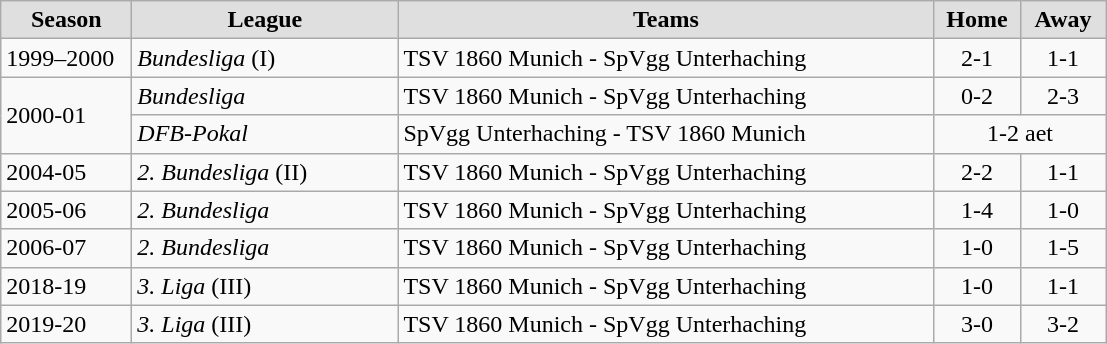<table class="wikitable">
<tr style="text-align:center; background:#dfdfdf;">
<td style="width:80px;"><strong>Season</strong></td>
<td style="width:170px;"><strong>League</strong></td>
<td style="width:350px;"><strong>Teams</strong></td>
<td style="width:50px;"><strong>Home</strong></td>
<td style="width:50px;"><strong>Away</strong></td>
</tr>
<tr>
<td style="text-align:left;">1999–2000</td>
<td style="text-align:left;"><em>Bundesliga</em> (I)</td>
<td style="text-align:left;">TSV 1860 Munich - SpVgg Unterhaching</td>
<td style="text-align:center;">2-1</td>
<td style="text-align:center;">1-1</td>
</tr>
<tr>
<td style="text-align:left;" rowspan="2">2000-01</td>
<td style="text-align:left;"><em>Bundesliga</em></td>
<td style="text-align:left;">TSV 1860 Munich - SpVgg Unterhaching</td>
<td style="text-align:center;">0-2</td>
<td style="text-align:center;">2-3</td>
</tr>
<tr>
<td style="text-align:left;"><em>DFB-Pokal</em></td>
<td style="text-align:left;">SpVgg Unterhaching - TSV 1860 Munich</td>
<td style="text-align:center;" colspan="2">1-2 aet</td>
</tr>
<tr>
<td style="text-align:left;">2004-05</td>
<td style="text-align:left;"><em>2. Bundesliga</em> (II)</td>
<td style="text-align:left;">TSV 1860 Munich - SpVgg Unterhaching</td>
<td style="text-align:center;">2-2</td>
<td style="text-align:center;">1-1</td>
</tr>
<tr>
<td style="text-align:left;">2005-06</td>
<td style="text-align:left;"><em>2. Bundesliga</em></td>
<td style="text-align:left;">TSV 1860 Munich - SpVgg Unterhaching</td>
<td style="text-align:center;">1-4</td>
<td style="text-align:center;">1-0</td>
</tr>
<tr>
<td style="text-align:left;">2006-07</td>
<td style="text-align:left;"><em>2. Bundesliga</em></td>
<td style="text-align:left;">TSV 1860 Munich - SpVgg Unterhaching</td>
<td style="text-align:center;">1-0</td>
<td style="text-align:center;">1-5</td>
</tr>
<tr>
<td style="text-align:left;">2018-19</td>
<td style="text-align:left;"><em>3. Liga</em>  (III)</td>
<td style="text-align:left;">TSV 1860 Munich - SpVgg Unterhaching</td>
<td style="text-align:center;">1-0</td>
<td style="text-align:center;">1-1</td>
</tr>
<tr>
<td style="text-align:left;">2019-20</td>
<td style="text-align:left;"><em>3. Liga</em>  (III)</td>
<td style="text-align:left;">TSV 1860 Munich - SpVgg Unterhaching</td>
<td style="text-align:center;">3-0</td>
<td style="text-align:center;">3-2</td>
</tr>
</table>
